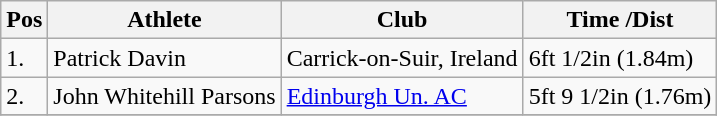<table class="wikitable">
<tr>
<th>Pos</th>
<th>Athlete</th>
<th>Club</th>
<th>Time /Dist</th>
</tr>
<tr>
<td>1.</td>
<td>Patrick Davin</td>
<td>Carrick-on-Suir, Ireland</td>
<td>6ft 1/2in (1.84m)</td>
</tr>
<tr>
<td>2.</td>
<td>John Whitehill Parsons</td>
<td><a href='#'>Edinburgh Un. AC</a></td>
<td>5ft 9 1/2in (1.76m)</td>
</tr>
<tr>
</tr>
</table>
